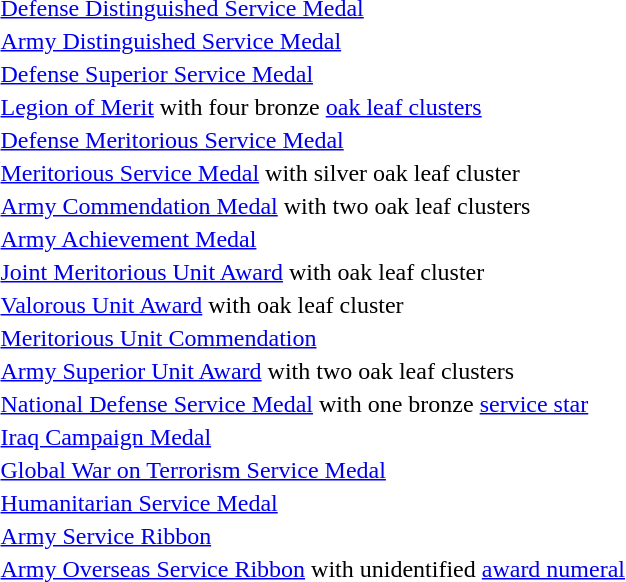<table>
<tr>
<td> <a href='#'>Defense Distinguished Service Medal</a></td>
</tr>
<tr>
<td> <a href='#'>Army Distinguished Service Medal</a></td>
</tr>
<tr>
<td> <a href='#'>Defense Superior Service Medal</a></td>
</tr>
<tr>
<td><span></span><span></span><span></span><span></span> <a href='#'>Legion of Merit</a> with four bronze <a href='#'>oak leaf clusters</a></td>
</tr>
<tr>
<td> <a href='#'>Defense Meritorious Service Medal</a></td>
</tr>
<tr>
<td> <a href='#'>Meritorious Service Medal</a> with silver oak leaf cluster</td>
</tr>
<tr>
<td><span></span><span></span> <a href='#'>Army Commendation Medal</a> with two oak leaf clusters</td>
</tr>
<tr>
<td> <a href='#'>Army Achievement Medal</a></td>
</tr>
<tr>
<td> <a href='#'>Joint Meritorious Unit Award</a> with oak leaf cluster</td>
</tr>
<tr>
<td> <a href='#'>Valorous Unit Award</a> with oak leaf cluster</td>
</tr>
<tr>
<td> <a href='#'>Meritorious Unit Commendation</a></td>
</tr>
<tr>
<td><span></span><span></span> <a href='#'>Army Superior Unit Award</a> with two oak leaf clusters</td>
</tr>
<tr>
<td> <a href='#'>National Defense Service Medal</a> with one bronze <a href='#'>service star</a></td>
</tr>
<tr>
<td> <a href='#'>Iraq Campaign Medal</a></td>
</tr>
<tr>
<td> <a href='#'>Global War on Terrorism Service Medal</a></td>
</tr>
<tr>
<td> <a href='#'>Humanitarian Service Medal</a></td>
</tr>
<tr>
<td> <a href='#'>Army Service Ribbon</a></td>
</tr>
<tr>
<td> <a href='#'>Army Overseas Service Ribbon</a> with unidentified <a href='#'>award numeral</a></td>
</tr>
</table>
